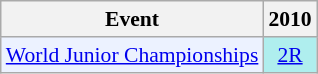<table class="wikitable" style="font-size: 90%; text-align:center">
<tr>
<th>Event</th>
<th>2010</th>
</tr>
<tr>
<td bgcolor="#ECF2FF"; align="left"><a href='#'>World Junior Championships</a></td>
<td bgcolor=AFEEEE><a href='#'>2R</a></td>
</tr>
</table>
